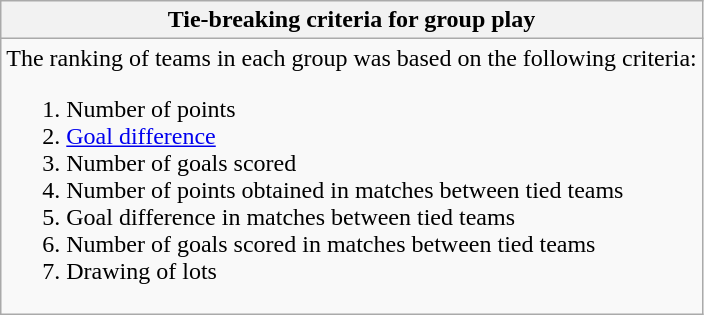<table class="wikitable collapsible collapsed">
<tr>
<th>Tie-breaking criteria for group play</th>
</tr>
<tr>
<td>The ranking of teams in each group was based on the following criteria:<br><ol><li>Number of points</li><li><a href='#'>Goal difference</a></li><li>Number of goals scored</li><li>Number of points obtained in matches between tied teams</li><li>Goal difference in matches between tied teams</li><li>Number of goals scored in matches between tied teams</li><li>Drawing of lots</li></ol></td>
</tr>
</table>
